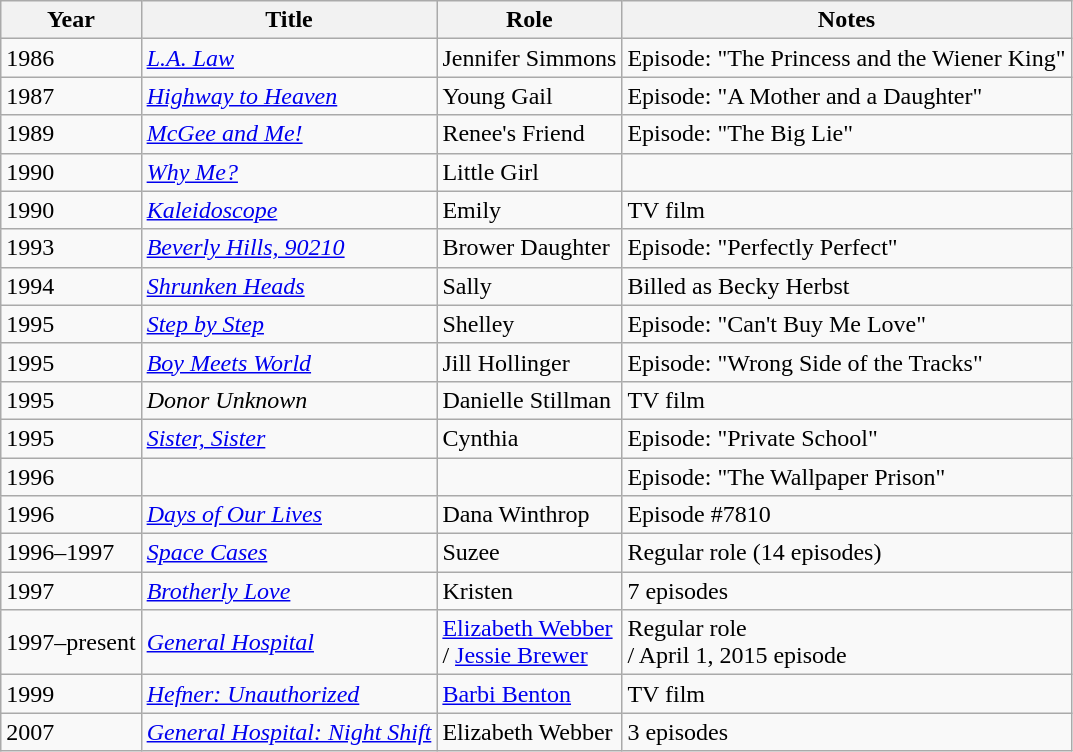<table class="wikitable sortable">
<tr>
<th>Year</th>
<th>Title</th>
<th>Role</th>
<th class="unsortable">Notes</th>
</tr>
<tr>
<td>1986</td>
<td><em><a href='#'>L.A. Law</a></em></td>
<td>Jennifer Simmons</td>
<td>Episode: "The Princess and the Wiener King"</td>
</tr>
<tr>
<td>1987</td>
<td><em><a href='#'>Highway to Heaven</a></em></td>
<td>Young Gail</td>
<td>Episode: "A Mother and a Daughter"</td>
</tr>
<tr>
<td>1989</td>
<td><em><a href='#'>McGee and Me!</a></em></td>
<td>Renee's Friend</td>
<td>Episode: "The Big Lie"</td>
</tr>
<tr>
<td>1990</td>
<td><em><a href='#'>Why Me?</a></em></td>
<td>Little Girl</td>
<td></td>
</tr>
<tr>
<td>1990</td>
<td><em><a href='#'>Kaleidoscope</a></em></td>
<td>Emily</td>
<td>TV film</td>
</tr>
<tr>
<td>1993</td>
<td><em><a href='#'>Beverly Hills, 90210</a></em></td>
<td>Brower Daughter</td>
<td>Episode: "Perfectly Perfect"</td>
</tr>
<tr>
<td>1994</td>
<td><em><a href='#'>Shrunken Heads</a></em></td>
<td>Sally</td>
<td>Billed as Becky Herbst</td>
</tr>
<tr>
<td>1995</td>
<td><em><a href='#'>Step by Step</a></em></td>
<td>Shelley</td>
<td>Episode: "Can't Buy Me Love"</td>
</tr>
<tr>
<td>1995</td>
<td><em><a href='#'>Boy Meets World</a></em></td>
<td>Jill Hollinger</td>
<td>Episode: "Wrong Side of the Tracks"</td>
</tr>
<tr>
<td>1995</td>
<td><em>Donor Unknown</em></td>
<td>Danielle Stillman</td>
<td>TV film</td>
</tr>
<tr>
<td>1995</td>
<td><em><a href='#'>Sister, Sister</a></em></td>
<td>Cynthia</td>
<td>Episode: "Private School"</td>
</tr>
<tr>
<td>1996</td>
<td><em></em></td>
<td></td>
<td>Episode: "The Wallpaper Prison"</td>
</tr>
<tr>
<td>1996</td>
<td><em><a href='#'>Days of Our Lives</a></em></td>
<td>Dana Winthrop</td>
<td>Episode #7810</td>
</tr>
<tr>
<td>1996–1997</td>
<td><em><a href='#'>Space Cases</a></em></td>
<td>Suzee</td>
<td>Regular role (14 episodes)</td>
</tr>
<tr>
<td>1997</td>
<td><em><a href='#'>Brotherly Love</a></em></td>
<td>Kristen</td>
<td>7 episodes</td>
</tr>
<tr>
<td>1997–present</td>
<td><em><a href='#'>General Hospital</a></em></td>
<td><a href='#'>Elizabeth Webber</a> <br>/ <a href='#'>Jessie Brewer</a></td>
<td>Regular role <br>/ April 1, 2015 episode</td>
</tr>
<tr>
<td>1999</td>
<td><em><a href='#'>Hefner: Unauthorized</a></em></td>
<td><a href='#'>Barbi Benton</a></td>
<td>TV film</td>
</tr>
<tr>
<td>2007</td>
<td><em><a href='#'>General Hospital: Night Shift</a></em></td>
<td>Elizabeth Webber</td>
<td>3 episodes</td>
</tr>
</table>
